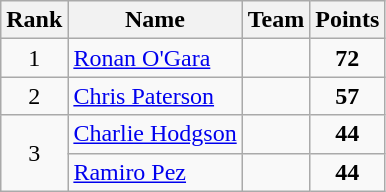<table class="wikitable" style="text-align:center">
<tr>
<th>Rank</th>
<th>Name</th>
<th>Team</th>
<th>Points</th>
</tr>
<tr>
<td>1</td>
<td align="left"><a href='#'>Ronan O'Gara</a></td>
<td align="left"></td>
<td><strong>72</strong></td>
</tr>
<tr>
<td>2</td>
<td align="left"><a href='#'>Chris Paterson</a></td>
<td align="left"></td>
<td><strong>57</strong></td>
</tr>
<tr>
<td rowspan=2>3</td>
<td align="left"><a href='#'>Charlie Hodgson</a></td>
<td align="left"></td>
<td><strong>44</strong></td>
</tr>
<tr>
<td align="left"><a href='#'>Ramiro Pez</a></td>
<td align="left"></td>
<td><strong>44</strong></td>
</tr>
</table>
